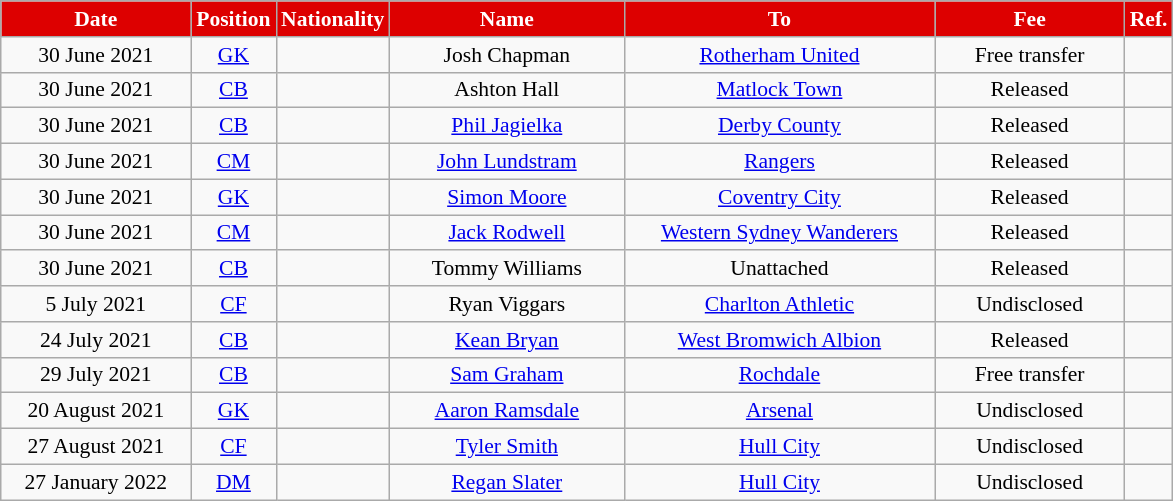<table class="wikitable"  style="text-align:center; font-size:90%; ">
<tr>
<th style="background:#DD0000;color:#FFFFFF; width:120px;">Date</th>
<th style="background:#DD0000;color:#FFFFFF; width:50px;">Position</th>
<th style="background:#DD0000;color:#FFFFFF; width:50px;">Nationality</th>
<th style="background:#DD0000;color:#FFFFFF; width:150px;">Name</th>
<th style="background:#DD0000;color:#FFFFFF; width:200px;">To</th>
<th style="background:#DD0000;color:#FFFFFF; width:120px;">Fee</th>
<th style="background:#DD0000;color:#FFFFFF; width:25px;">Ref.</th>
</tr>
<tr>
<td>30 June 2021</td>
<td><a href='#'>GK</a></td>
<td></td>
<td>Josh Chapman</td>
<td> <a href='#'>Rotherham United</a></td>
<td>Free transfer</td>
<td></td>
</tr>
<tr>
<td>30 June 2021</td>
<td><a href='#'>CB</a></td>
<td></td>
<td>Ashton Hall</td>
<td> <a href='#'>Matlock Town</a></td>
<td>Released</td>
<td></td>
</tr>
<tr>
<td>30 June 2021</td>
<td><a href='#'>CB</a></td>
<td></td>
<td><a href='#'>Phil Jagielka</a></td>
<td> <a href='#'>Derby County</a></td>
<td>Released</td>
<td></td>
</tr>
<tr>
<td>30 June 2021</td>
<td><a href='#'>CM</a></td>
<td></td>
<td><a href='#'>John Lundstram</a></td>
<td> <a href='#'>Rangers</a></td>
<td>Released</td>
<td></td>
</tr>
<tr>
<td>30 June 2021</td>
<td><a href='#'>GK</a></td>
<td></td>
<td><a href='#'>Simon Moore</a></td>
<td> <a href='#'>Coventry City</a></td>
<td>Released</td>
<td></td>
</tr>
<tr>
<td>30 June 2021</td>
<td><a href='#'>CM</a></td>
<td></td>
<td><a href='#'>Jack Rodwell</a></td>
<td> <a href='#'>Western Sydney Wanderers</a></td>
<td>Released</td>
<td></td>
</tr>
<tr>
<td>30 June 2021</td>
<td><a href='#'>CB</a></td>
<td></td>
<td>Tommy Williams</td>
<td> Unattached</td>
<td>Released</td>
<td></td>
</tr>
<tr>
<td>5 July 2021</td>
<td><a href='#'>CF</a></td>
<td></td>
<td>Ryan Viggars</td>
<td> <a href='#'>Charlton Athletic</a></td>
<td>Undisclosed</td>
<td></td>
</tr>
<tr>
<td>24 July 2021</td>
<td><a href='#'>CB</a></td>
<td></td>
<td><a href='#'>Kean Bryan</a></td>
<td> <a href='#'>West Bromwich Albion</a></td>
<td>Released</td>
<td></td>
</tr>
<tr>
<td>29 July 2021</td>
<td><a href='#'>CB</a></td>
<td></td>
<td><a href='#'>Sam Graham</a></td>
<td> <a href='#'>Rochdale</a></td>
<td>Free transfer</td>
<td></td>
</tr>
<tr>
<td>20 August 2021</td>
<td><a href='#'>GK</a></td>
<td></td>
<td><a href='#'>Aaron Ramsdale</a></td>
<td> <a href='#'>Arsenal</a></td>
<td>Undisclosed</td>
<td></td>
</tr>
<tr>
<td>27 August 2021</td>
<td><a href='#'>CF</a></td>
<td></td>
<td><a href='#'>Tyler Smith</a></td>
<td> <a href='#'>Hull City</a></td>
<td>Undisclosed</td>
<td></td>
</tr>
<tr>
<td>27 January 2022</td>
<td><a href='#'>DM</a></td>
<td></td>
<td><a href='#'>Regan Slater</a></td>
<td> <a href='#'>Hull City</a></td>
<td>Undisclosed</td>
<td></td>
</tr>
</table>
